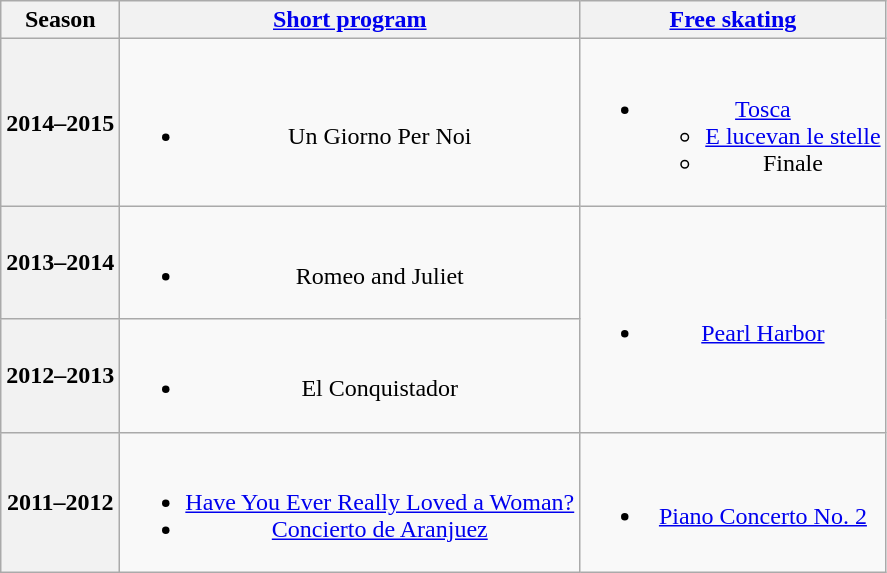<table class=wikitable style=text-align:center>
<tr>
<th>Season</th>
<th><a href='#'>Short program</a></th>
<th><a href='#'>Free skating</a></th>
</tr>
<tr>
<th>2014–2015 <br> </th>
<td><br><ul><li>Un Giorno Per Noi <br></li></ul></td>
<td><br><ul><li><a href='#'>Tosca</a> <br><ul><li><a href='#'>E lucevan le stelle</a></li><li>Finale</li></ul></li></ul></td>
</tr>
<tr>
<th>2013–2014 <br> </th>
<td><br><ul><li>Romeo and Juliet <br></li></ul></td>
<td rowspan=2><br><ul><li><a href='#'>Pearl Harbor</a> <br></li></ul></td>
</tr>
<tr>
<th>2012–2013 <br> </th>
<td><br><ul><li>El Conquistador <br></li></ul></td>
</tr>
<tr>
<th>2011–2012 <br> </th>
<td><br><ul><li><a href='#'>Have You Ever Really Loved a Woman?</a> <br></li><li><a href='#'>Concierto de Aranjuez</a> <br></li></ul></td>
<td><br><ul><li><a href='#'>Piano Concerto No. 2</a> <br></li></ul></td>
</tr>
</table>
